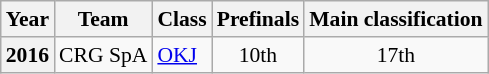<table class="wikitable" style="text-align:center; font-size:90%">
<tr>
<th>Year</th>
<th>Team</th>
<th>Class</th>
<th>Prefinals</th>
<th>Main classification</th>
</tr>
<tr>
<th>2016</th>
<td align="left"> CRG SpA</td>
<td align="left"><a href='#'>OKJ</a></td>
<td>10th</td>
<td>17th</td>
</tr>
</table>
